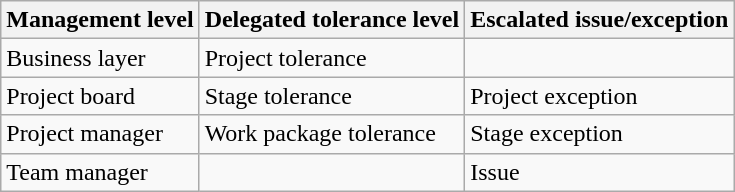<table class="wikitable">
<tr>
<th>Management level</th>
<th>Delegated tolerance level</th>
<th>Escalated issue/exception</th>
</tr>
<tr>
<td>Business layer</td>
<td>Project tolerance</td>
<td></td>
</tr>
<tr>
<td>Project board</td>
<td>Stage tolerance</td>
<td>Project exception</td>
</tr>
<tr>
<td>Project manager</td>
<td>Work package tolerance</td>
<td>Stage exception</td>
</tr>
<tr>
<td>Team manager</td>
<td></td>
<td>Issue</td>
</tr>
</table>
